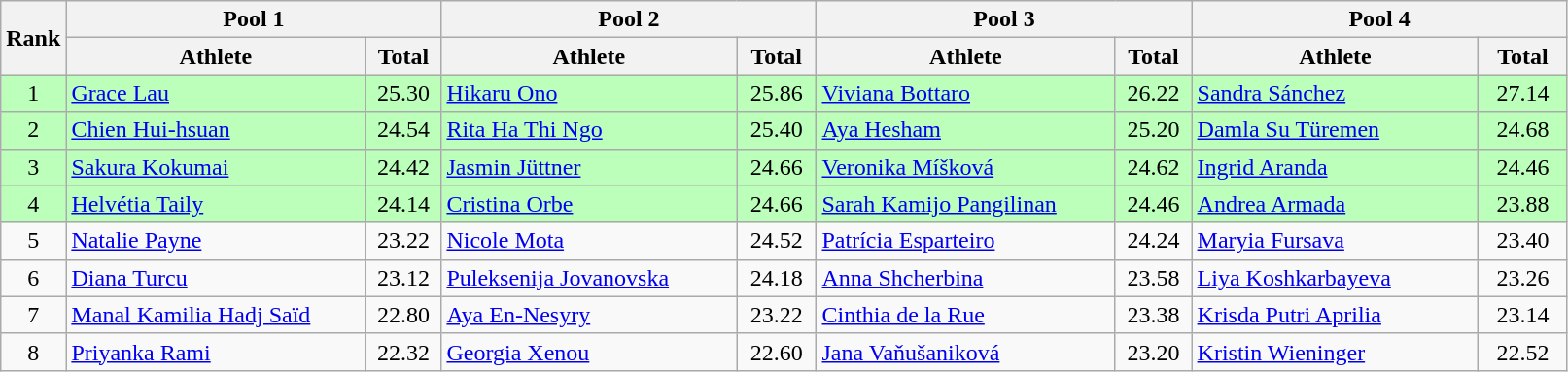<table class="wikitable" style="text-align:center;">
<tr>
<th rowspan=2>Rank</th>
<th colspan=2 width=250>Pool 1</th>
<th colspan=2 width=250>Pool 2</th>
<th colspan=2 width=250>Pool 3</th>
<th colspan=2 width=250>Pool 4</th>
</tr>
<tr>
<th>Athlete</th>
<th>Total</th>
<th>Athlete</th>
<th>Total</th>
<th>Athlete</th>
<th>Total</th>
<th>Athlete</th>
<th>Total</th>
</tr>
<tr bgcolor=bbffbb>
<td>1</td>
<td align=left> <a href='#'>Grace Lau</a></td>
<td>25.30</td>
<td align=left> <a href='#'>Hikaru Ono</a></td>
<td>25.86</td>
<td align=left> <a href='#'>Viviana Bottaro</a></td>
<td>26.22</td>
<td align=left> <a href='#'>Sandra Sánchez</a></td>
<td>27.14</td>
</tr>
<tr bgcolor=bbffbb>
<td>2</td>
<td align=left> <a href='#'>Chien Hui-hsuan</a></td>
<td>24.54</td>
<td align=left> <a href='#'>Rita Ha Thi Ngo</a></td>
<td>25.40</td>
<td align=left> <a href='#'>Aya Hesham</a></td>
<td>25.20</td>
<td align=left> <a href='#'>Damla Su Türemen</a></td>
<td>24.68</td>
</tr>
<tr bgcolor=bbffbb>
<td>3</td>
<td align=left> <a href='#'>Sakura Kokumai</a></td>
<td>24.42</td>
<td align=left> <a href='#'>Jasmin Jüttner</a></td>
<td>24.66</td>
<td align=left> <a href='#'>Veronika Míšková</a></td>
<td>24.62</td>
<td align=left> <a href='#'>Ingrid Aranda</a></td>
<td>24.46</td>
</tr>
<tr bgcolor=bbffbb>
<td>4</td>
<td align=left> <a href='#'>Helvétia Taily</a></td>
<td>24.14</td>
<td align=left> <a href='#'>Cristina Orbe</a></td>
<td>24.66</td>
<td align=left> <a href='#'>Sarah Kamijo Pangilinan</a></td>
<td>24.46</td>
<td align=left> <a href='#'>Andrea Armada</a></td>
<td>23.88</td>
</tr>
<tr>
<td>5</td>
<td align=left> <a href='#'>Natalie Payne</a></td>
<td>23.22</td>
<td align=left> <a href='#'>Nicole Mota</a></td>
<td>24.52</td>
<td align=left> <a href='#'>Patrícia Esparteiro</a></td>
<td>24.24</td>
<td align=left> <a href='#'>Maryia Fursava</a></td>
<td>23.40</td>
</tr>
<tr>
<td>6</td>
<td align=left> <a href='#'>Diana Turcu</a></td>
<td>23.12</td>
<td align=left> <a href='#'>Puleksenija Jovanovska</a></td>
<td>24.18</td>
<td align=left> <a href='#'>Anna Shcherbina</a></td>
<td>23.58</td>
<td align=left> <a href='#'>Liya Koshkarbayeva</a></td>
<td>23.26</td>
</tr>
<tr>
<td>7</td>
<td align=left> <a href='#'>Manal Kamilia Hadj Saïd</a></td>
<td>22.80</td>
<td align=left> <a href='#'>Aya En-Nesyry</a></td>
<td>23.22</td>
<td align=left> <a href='#'>Cinthia de la Rue</a></td>
<td>23.38</td>
<td align=left> <a href='#'>Krisda Putri Aprilia</a></td>
<td>23.14</td>
</tr>
<tr>
<td>8</td>
<td align=left> <a href='#'>Priyanka Rami</a></td>
<td>22.32</td>
<td align=left> <a href='#'>Georgia Xenou</a></td>
<td>22.60</td>
<td align=left> <a href='#'>Jana Vaňušaniková</a></td>
<td>23.20</td>
<td align=left> <a href='#'>Kristin Wieninger</a></td>
<td>22.52</td>
</tr>
</table>
